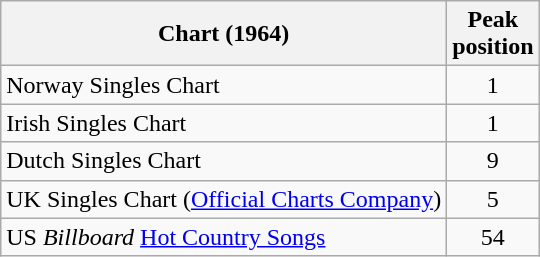<table class="wikitable sortable">
<tr>
<th>Chart (1964)</th>
<th>Peak<br>position</th>
</tr>
<tr>
<td>Norway Singles Chart</td>
<td style="text-align:center;">1</td>
</tr>
<tr>
<td>Irish Singles Chart</td>
<td style="text-align:center;">1</td>
</tr>
<tr>
<td>Dutch Singles Chart</td>
<td style="text-align:center;">9</td>
</tr>
<tr>
<td>UK Singles Chart (<a href='#'>Official Charts Company</a>)</td>
<td style="text-align:center;">5</td>
</tr>
<tr>
<td>US <em>Billboard</em> <a href='#'>Hot Country Songs</a></td>
<td style="text-align:center;">54</td>
</tr>
</table>
